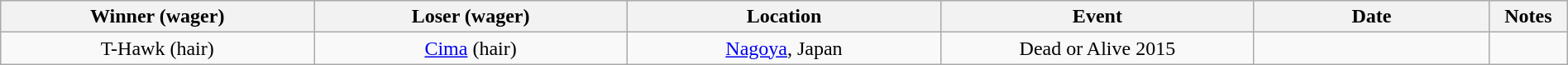<table class="wikitable sortable" width=100%  style="text-align: center">
<tr>
<th width=20% scope="col">Winner (wager)</th>
<th width=20% scope="col">Loser (wager)</th>
<th width=20% scope="col">Location</th>
<th width=20% scope="col">Event</th>
<th width=15% scope="col">Date</th>
<th class="unsortable" width=5% scope="col">Notes</th>
</tr>
<tr>
<td>T-Hawk (hair)</td>
<td><a href='#'>Cima</a> (hair)</td>
<td><a href='#'>Nagoya</a>, Japan</td>
<td>Dead or Alive 2015</td>
<td></td>
<td></td>
</tr>
</table>
